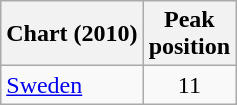<table class="wikitable">
<tr>
<th>Chart (2010)</th>
<th>Peak<br>position</th>
</tr>
<tr>
<td align="left"><a href='#'>Sweden</a></td>
<td align="center">11</td>
</tr>
</table>
